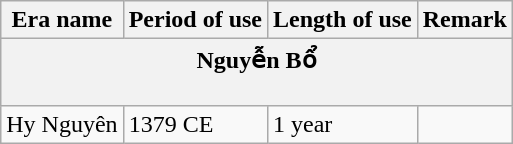<table class="wikitable">
<tr>
<th>Era name</th>
<th>Period of use</th>
<th>Length of use</th>
<th>Remark</th>
</tr>
<tr>
<th colspan="4">Nguyễn Bổ<br><br></th>
</tr>
<tr>
<td>Hy Nguyên<br></td>
<td>1379 CE</td>
<td>1 year</td>
<td></td>
</tr>
</table>
